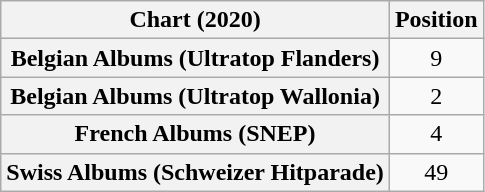<table class="wikitable sortable plainrowheaders" style="text-align:center">
<tr>
<th scope="col">Chart (2020)</th>
<th scope="col">Position</th>
</tr>
<tr>
<th scope="row">Belgian Albums (Ultratop Flanders)</th>
<td>9</td>
</tr>
<tr>
<th scope="row">Belgian Albums (Ultratop Wallonia)</th>
<td>2</td>
</tr>
<tr>
<th scope="row">French Albums (SNEP)</th>
<td>4</td>
</tr>
<tr>
<th scope="row">Swiss Albums (Schweizer Hitparade)</th>
<td>49</td>
</tr>
</table>
